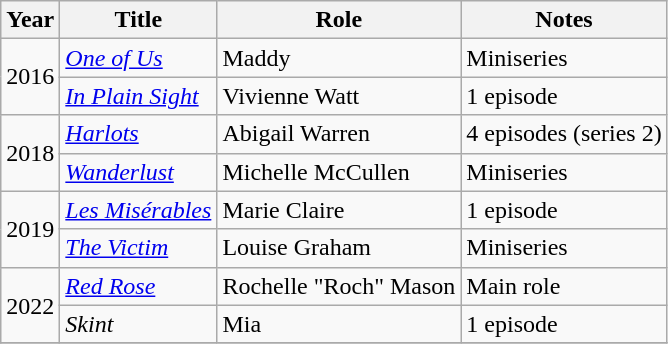<table class="wikitable sortable">
<tr>
<th>Year</th>
<th>Title</th>
<th>Role</th>
<th class="unsortable">Notes</th>
</tr>
<tr>
<td rowspan="2">2016</td>
<td><em><a href='#'>One of Us</a></em></td>
<td>Maddy</td>
<td>Miniseries</td>
</tr>
<tr>
<td><em><a href='#'>In Plain Sight</a></em></td>
<td>Vivienne Watt</td>
<td>1 episode</td>
</tr>
<tr>
<td rowspan="2">2018</td>
<td><em><a href='#'>Harlots</a></em></td>
<td>Abigail Warren</td>
<td>4 episodes (series 2)</td>
</tr>
<tr>
<td><em><a href='#'>Wanderlust</a></em></td>
<td>Michelle McCullen</td>
<td>Miniseries</td>
</tr>
<tr>
<td rowspan="2">2019</td>
<td><em><a href='#'>Les Misérables</a></em></td>
<td>Marie Claire</td>
<td>1 episode</td>
</tr>
<tr>
<td><em><a href='#'>The Victim</a></em></td>
<td>Louise Graham</td>
<td>Miniseries</td>
</tr>
<tr>
<td rowspan="2">2022</td>
<td><em><a href='#'>Red Rose</a></em></td>
<td>Rochelle "Roch" Mason</td>
<td>Main role</td>
</tr>
<tr>
<td><em>Skint</em></td>
<td>Mia</td>
<td>1 episode</td>
</tr>
<tr>
</tr>
</table>
